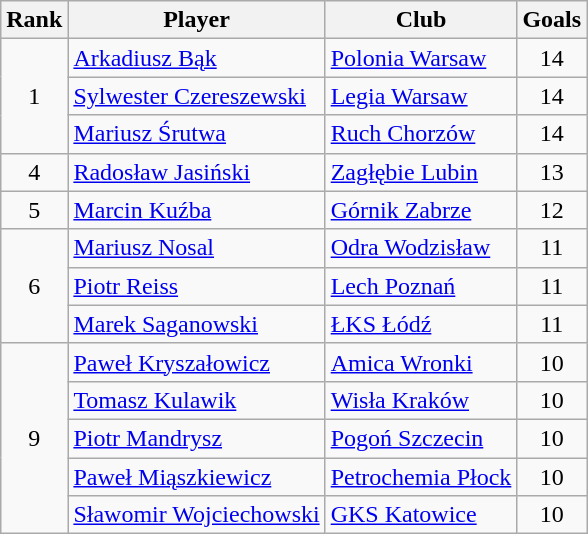<table class="wikitable" style="text-align:center">
<tr>
<th>Rank</th>
<th>Player</th>
<th>Club</th>
<th>Goals</th>
</tr>
<tr>
<td rowspan="3">1</td>
<td align="left"> <a href='#'>Arkadiusz Bąk</a></td>
<td align="left"><a href='#'>Polonia Warsaw</a></td>
<td>14</td>
</tr>
<tr |rowspan="1"|2>
<td align="left"> <a href='#'>Sylwester Czereszewski</a></td>
<td align="left"><a href='#'>Legia Warsaw</a></td>
<td>14</td>
</tr>
<tr>
<td align="left"> <a href='#'>Mariusz Śrutwa</a></td>
<td align="left"><a href='#'>Ruch Chorzów</a></td>
<td>14</td>
</tr>
<tr>
<td rowspan="1">4</td>
<td align="left"> <a href='#'>Radosław Jasiński</a></td>
<td align="left"><a href='#'>Zagłębie Lubin</a></td>
<td>13</td>
</tr>
<tr>
<td rowspan="1">5</td>
<td align="left"> <a href='#'>Marcin Kuźba</a></td>
<td align="left"><a href='#'>Górnik Zabrze</a></td>
<td>12</td>
</tr>
<tr>
<td rowspan="3">6</td>
<td align="left"> <a href='#'>Mariusz Nosal</a></td>
<td align="left"><a href='#'>Odra Wodzisław</a></td>
<td>11</td>
</tr>
<tr>
<td align="left"> <a href='#'>Piotr Reiss</a></td>
<td align="left"><a href='#'>Lech Poznań</a></td>
<td>11</td>
</tr>
<tr>
<td align="left"> <a href='#'>Marek Saganowski</a></td>
<td align="left"><a href='#'>ŁKS Łódź</a></td>
<td>11</td>
</tr>
<tr>
<td rowspan="5">9</td>
<td align="left"> <a href='#'>Paweł Kryszałowicz</a></td>
<td align="left"><a href='#'>Amica Wronki</a></td>
<td>10</td>
</tr>
<tr>
<td align="left"> <a href='#'>Tomasz Kulawik</a></td>
<td align="left"><a href='#'>Wisła Kraków</a></td>
<td>10</td>
</tr>
<tr>
<td align="left"> <a href='#'>Piotr Mandrysz</a></td>
<td align="left"><a href='#'>Pogoń Szczecin</a></td>
<td>10</td>
</tr>
<tr>
<td align="left"> <a href='#'>Paweł Miąszkiewicz</a></td>
<td align="left"><a href='#'>Petrochemia Płock</a></td>
<td>10</td>
</tr>
<tr>
<td align="left"> <a href='#'>Sławomir Wojciechowski</a></td>
<td align="left"><a href='#'>GKS Katowice</a></td>
<td>10</td>
</tr>
</table>
